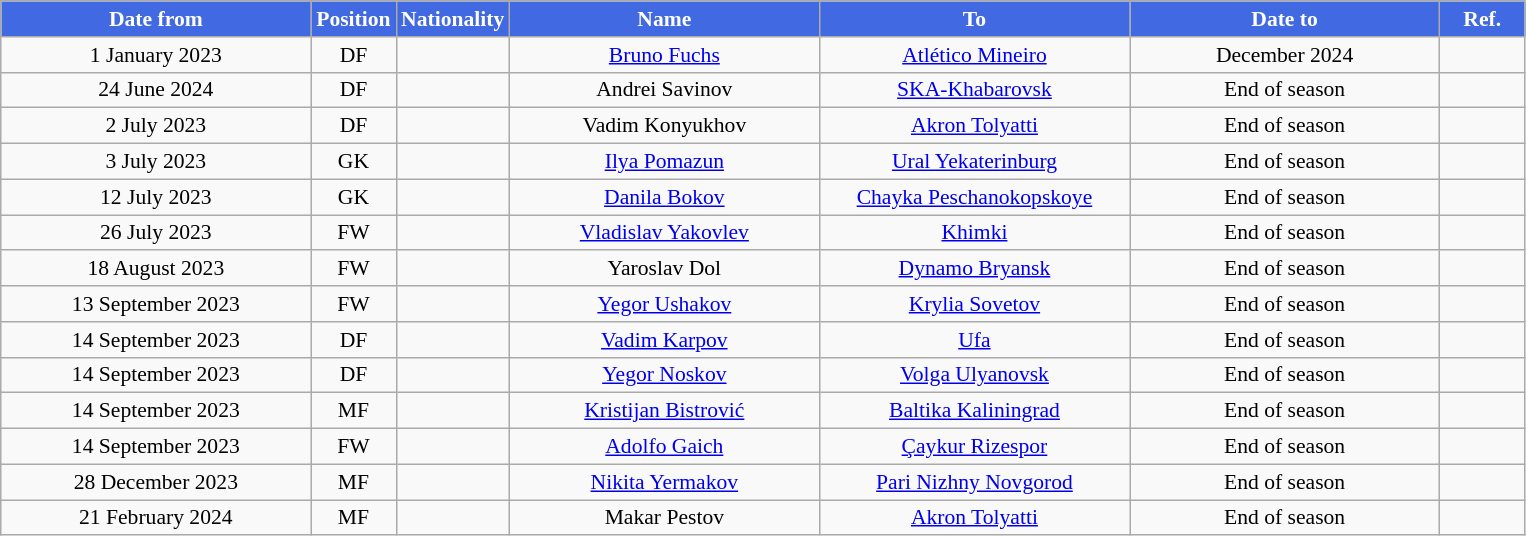<table class="wikitable" style="text-align:center; font-size:90%; ">
<tr>
<th style="background:#4169E1; color:white; width:200px;">Date from</th>
<th style="background:#4169E1; color:white; width:50px;">Position</th>
<th style="background:#4169E1; color:white; width:50px;">Nationality</th>
<th style="background:#4169E1; color:white; width:200px;">Name</th>
<th style="background:#4169E1; color:white; width:200px;">To</th>
<th style="background:#4169E1; color:white; width:200px;">Date to</th>
<th style="background:#4169E1; color:white; width:50px;">Ref.</th>
</tr>
<tr>
<td>1 January 2023</td>
<td>DF</td>
<td></td>
<td><a href='#'>Bruno Fuchs</a></td>
<td><a href='#'>Atlético Mineiro</a></td>
<td>December 2024</td>
<td></td>
</tr>
<tr>
<td>24 June 2024</td>
<td>DF</td>
<td></td>
<td>Andrei Savinov</td>
<td><a href='#'>SKA-Khabarovsk</a></td>
<td>End of season</td>
<td></td>
</tr>
<tr>
<td>2 July 2023</td>
<td>DF</td>
<td></td>
<td>Vadim Konyukhov</td>
<td><a href='#'>Akron Tolyatti</a></td>
<td>End of season</td>
<td></td>
</tr>
<tr>
<td>3 July 2023</td>
<td>GK</td>
<td></td>
<td><a href='#'>Ilya Pomazun</a></td>
<td><a href='#'>Ural Yekaterinburg</a></td>
<td>End of season</td>
<td></td>
</tr>
<tr>
<td>12 July 2023</td>
<td>GK</td>
<td></td>
<td><a href='#'>Danila Bokov</a></td>
<td><a href='#'>Chayka Peschanokopskoye</a></td>
<td>End of season</td>
<td></td>
</tr>
<tr>
<td>26 July 2023</td>
<td>FW</td>
<td></td>
<td><a href='#'>Vladislav Yakovlev</a></td>
<td><a href='#'>Khimki</a></td>
<td>End of season</td>
<td></td>
</tr>
<tr>
<td>18 August 2023</td>
<td>FW</td>
<td></td>
<td>Yaroslav Dol</td>
<td><a href='#'>Dynamo Bryansk</a></td>
<td>End of season</td>
<td></td>
</tr>
<tr>
<td>13 September 2023</td>
<td>FW</td>
<td></td>
<td><a href='#'>Yegor Ushakov</a></td>
<td><a href='#'>Krylia Sovetov</a></td>
<td>End of season</td>
<td></td>
</tr>
<tr>
<td>14 September 2023</td>
<td>DF</td>
<td></td>
<td><a href='#'>Vadim Karpov</a></td>
<td><a href='#'>Ufa</a></td>
<td>End of season</td>
<td></td>
</tr>
<tr>
<td>14 September 2023</td>
<td>DF</td>
<td></td>
<td><a href='#'>Yegor Noskov</a></td>
<td><a href='#'>Volga Ulyanovsk</a></td>
<td>End of season</td>
<td></td>
</tr>
<tr>
<td>14 September 2023</td>
<td>MF</td>
<td></td>
<td><a href='#'>Kristijan Bistrović</a></td>
<td><a href='#'>Baltika Kaliningrad</a></td>
<td>End of season</td>
<td></td>
</tr>
<tr>
<td>14 September 2023</td>
<td>FW</td>
<td></td>
<td><a href='#'>Adolfo Gaich</a></td>
<td><a href='#'>Çaykur Rizespor</a></td>
<td>End of season</td>
<td></td>
</tr>
<tr>
<td>28 December 2023</td>
<td>MF</td>
<td></td>
<td><a href='#'>Nikita Yermakov</a></td>
<td><a href='#'>Pari Nizhny Novgorod</a></td>
<td>End of season</td>
<td></td>
</tr>
<tr>
<td>21 February 2024</td>
<td>MF</td>
<td></td>
<td>Makar Pestov</td>
<td><a href='#'>Akron Tolyatti</a></td>
<td>End of season</td>
<td></td>
</tr>
</table>
